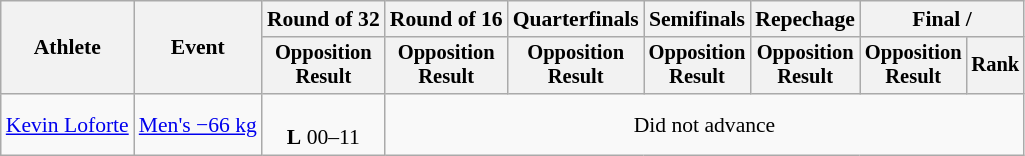<table class="wikitable" style="font-size:90%">
<tr>
<th rowspan="2">Athlete</th>
<th rowspan="2">Event</th>
<th>Round of 32</th>
<th>Round of 16</th>
<th>Quarterfinals</th>
<th>Semifinals</th>
<th>Repechage</th>
<th colspan=2>Final / </th>
</tr>
<tr style="font-size:95%">
<th>Opposition<br>Result</th>
<th>Opposition<br>Result</th>
<th>Opposition<br>Result</th>
<th>Opposition<br>Result</th>
<th>Opposition<br>Result</th>
<th>Opposition<br>Result</th>
<th>Rank</th>
</tr>
<tr align=center>
<td align=left><a href='#'>Kevin Loforte</a></td>
<td align=left><a href='#'>Men's −66 kg</a></td>
<td><br><strong>L</strong> 00–11</td>
<td colspan=6>Did not advance</td>
</tr>
</table>
